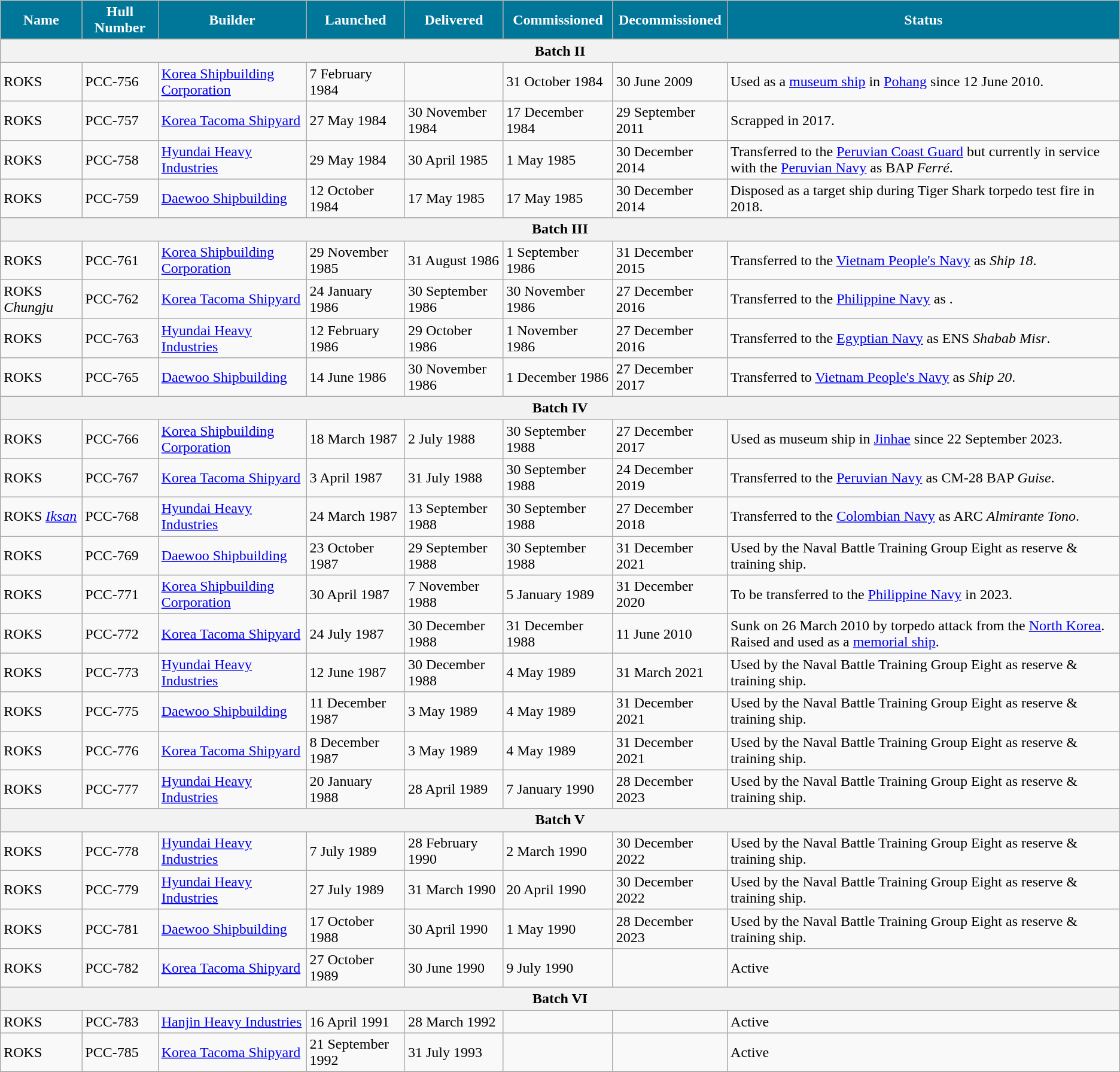<table class="wikitable">
<tr>
<th style="background:#079;color:#fff;">Name</th>
<th style="background:#079;color:#fff;">Hull Number</th>
<th style="background:#079;color:#fff;">Builder</th>
<th style="background:#079;color:#fff;">Launched</th>
<th style="background:#079;color:#fff;">Delivered</th>
<th style="background:#079;color:#fff;">Commissioned</th>
<th style="background:#079;color:#fff;">Decommissioned</th>
<th style="background:#079;color:#fff;">Status</th>
</tr>
<tr>
<th colspan=8>Batch II</th>
</tr>
<tr>
<td>ROKS </td>
<td>PCC-756</td>
<td><a href='#'>Korea Shipbuilding Corporation</a></td>
<td>7 February 1984</td>
<td></td>
<td>31 October 1984</td>
<td>30 June 2009</td>
<td>Used as a <a href='#'>museum ship</a> in <a href='#'>Pohang</a> since 12 June 2010.</td>
</tr>
<tr>
<td>ROKS </td>
<td>PCC-757</td>
<td><a href='#'>Korea Tacoma Shipyard</a></td>
<td>27 May 1984</td>
<td>30 November 1984</td>
<td>17 December 1984</td>
<td>29 September 2011</td>
<td>Scrapped in 2017.</td>
</tr>
<tr>
<td>ROKS </td>
<td>PCC-758</td>
<td><a href='#'>Hyundai Heavy Industries</a></td>
<td>29 May 1984</td>
<td>30 April 1985</td>
<td>1 May 1985</td>
<td>30 December 2014</td>
<td>Transferred to the <a href='#'>Peruvian Coast Guard</a> but currently in service with the <a href='#'>Peruvian Navy</a> as BAP <em>Ferré</em>.</td>
</tr>
<tr>
<td>ROKS </td>
<td>PCC-759</td>
<td><a href='#'>Daewoo Shipbuilding</a></td>
<td>12 October 1984</td>
<td>17 May 1985</td>
<td>17 May 1985</td>
<td>30 December 2014</td>
<td>Disposed as a target ship during Tiger Shark torpedo test fire in 2018.</td>
</tr>
<tr>
<th colspan=8>Batch III</th>
</tr>
<tr>
<td>ROKS </td>
<td>PCC-761</td>
<td><a href='#'>Korea Shipbuilding Corporation</a></td>
<td>29 November 1985</td>
<td>31 August 1986</td>
<td>1 September 1986</td>
<td>31 December 2015</td>
<td>Transferred to the <a href='#'>Vietnam People's Navy</a> as <em>Ship 18</em>.</td>
</tr>
<tr>
<td>ROKS <em>Chungju</em></td>
<td>PCC-762</td>
<td><a href='#'>Korea Tacoma Shipyard</a></td>
<td>24 January 1986</td>
<td>30 September 1986</td>
<td>30 November 1986</td>
<td>27 December 2016</td>
<td>Transferred to the <a href='#'>Philippine Navy</a> as .</td>
</tr>
<tr>
<td>ROKS </td>
<td>PCC-763</td>
<td><a href='#'>Hyundai Heavy Industries</a></td>
<td>12 February 1986</td>
<td>29 October 1986</td>
<td>1 November 1986</td>
<td>27 December 2016</td>
<td>Transferred to the <a href='#'>Egyptian Navy</a> as ENS <em>Shabab Misr</em>.</td>
</tr>
<tr>
<td>ROKS </td>
<td>PCC-765</td>
<td><a href='#'>Daewoo Shipbuilding</a></td>
<td>14 June 1986</td>
<td>30 November 1986</td>
<td>1 December 1986</td>
<td>27 December 2017</td>
<td>Transferred to <a href='#'>Vietnam People's Navy</a> as <em>Ship 20</em>.</td>
</tr>
<tr>
<th colspan=8>Batch IV</th>
</tr>
<tr>
<td>ROKS </td>
<td>PCC-766</td>
<td><a href='#'>Korea Shipbuilding Corporation</a></td>
<td>18 March 1987</td>
<td>2 July 1988</td>
<td>30 September 1988</td>
<td>27 December 2017</td>
<td>Used as museum ship in <a href='#'>Jinhae</a> since 22 September 2023.</td>
</tr>
<tr>
<td>ROKS </td>
<td>PCC-767</td>
<td><a href='#'>Korea Tacoma Shipyard</a></td>
<td>3 April 1987</td>
<td>31 July 1988</td>
<td>30 September 1988</td>
<td>24 December 2019</td>
<td>Transferred to the <a href='#'>Peruvian Navy</a> as CM-28 BAP <em>Guise</em>.</td>
</tr>
<tr>
<td>ROKS <a href='#'><em>Iksan</em></a></td>
<td>PCC-768</td>
<td><a href='#'>Hyundai Heavy Industries</a></td>
<td>24 March 1987</td>
<td>13 September 1988</td>
<td>30 September 1988</td>
<td>27 December 2018</td>
<td>Transferred to the <a href='#'>Colombian Navy</a> as ARC <em>Almirante Tono</em>.</td>
</tr>
<tr>
<td>ROKS </td>
<td>PCC-769</td>
<td><a href='#'>Daewoo Shipbuilding</a></td>
<td>23 October 1987</td>
<td>29 September 1988</td>
<td>30 September 1988</td>
<td>31 December 2021</td>
<td>Used by the Naval Battle Training Group Eight as reserve & training ship.</td>
</tr>
<tr>
<td>ROKS </td>
<td>PCC-771</td>
<td><a href='#'>Korea Shipbuilding Corporation</a></td>
<td>30 April 1987</td>
<td>7 November 1988</td>
<td>5 January 1989</td>
<td>31 December 2020</td>
<td>To be transferred to the <a href='#'>Philippine Navy</a> in 2023.</td>
</tr>
<tr>
<td>ROKS </td>
<td>PCC-772</td>
<td><a href='#'>Korea Tacoma Shipyard</a></td>
<td>24 July 1987</td>
<td>30 December 1988</td>
<td>31 December 1988</td>
<td>11 June 2010</td>
<td>Sunk on 26 March 2010 by torpedo attack from the <a href='#'>North Korea</a>. Raised and used as a <a href='#'>memorial ship</a>.</td>
</tr>
<tr>
<td>ROKS </td>
<td>PCC-773</td>
<td><a href='#'>Hyundai Heavy Industries</a></td>
<td>12 June 1987</td>
<td>30 December 1988</td>
<td>4 May 1989</td>
<td>31 March 2021</td>
<td>Used by the Naval Battle Training Group Eight as reserve & training ship.</td>
</tr>
<tr>
<td>ROKS </td>
<td>PCC-775</td>
<td><a href='#'>Daewoo Shipbuilding</a></td>
<td>11 December 1987</td>
<td>3 May 1989</td>
<td>4 May 1989</td>
<td>31 December 2021</td>
<td>Used by the Naval Battle Training Group Eight as reserve & training ship.</td>
</tr>
<tr>
<td>ROKS </td>
<td>PCC-776</td>
<td><a href='#'>Korea Tacoma Shipyard</a></td>
<td>8 December 1987</td>
<td>3 May 1989</td>
<td>4 May 1989</td>
<td>31 December 2021</td>
<td>Used by the Naval Battle Training Group Eight as reserve & training ship.</td>
</tr>
<tr>
<td>ROKS </td>
<td>PCC-777</td>
<td><a href='#'>Hyundai Heavy Industries</a></td>
<td>20 January 1988</td>
<td>28 April 1989</td>
<td>7 January 1990</td>
<td>28 December 2023</td>
<td>Used by the Naval Battle Training Group Eight as reserve & training ship.</td>
</tr>
<tr>
<th colspan=8>Batch V</th>
</tr>
<tr>
<td>ROKS </td>
<td>PCC-778</td>
<td><a href='#'>Hyundai Heavy Industries</a></td>
<td>7 July 1989</td>
<td>28 February 1990</td>
<td>2 March 1990</td>
<td>30 December 2022</td>
<td>Used by the Naval Battle Training Group Eight as reserve & training ship.</td>
</tr>
<tr>
<td>ROKS </td>
<td>PCC-779</td>
<td><a href='#'>Hyundai Heavy Industries</a></td>
<td>27 July 1989</td>
<td>31 March 1990</td>
<td>20 April 1990</td>
<td>30 December 2022</td>
<td>Used by the Naval Battle Training Group Eight as reserve & training ship.</td>
</tr>
<tr>
<td>ROKS </td>
<td>PCC-781</td>
<td><a href='#'>Daewoo Shipbuilding</a></td>
<td>17 October 1988</td>
<td>30 April 1990</td>
<td>1 May 1990</td>
<td>28 December 2023</td>
<td>Used by the Naval Battle Training Group Eight as reserve & training ship.</td>
</tr>
<tr>
<td>ROKS </td>
<td>PCC-782</td>
<td><a href='#'>Korea Tacoma Shipyard</a></td>
<td>27 October 1989</td>
<td>30 June 1990</td>
<td>9 July 1990</td>
<td></td>
<td>Active</td>
</tr>
<tr>
<th colspan=8>Batch VI</th>
</tr>
<tr>
<td>ROKS </td>
<td>PCC-783</td>
<td><a href='#'>Hanjin Heavy Industries</a></td>
<td>16 April 1991</td>
<td>28 March 1992</td>
<td></td>
<td></td>
<td>Active</td>
</tr>
<tr>
<td>ROKS </td>
<td>PCC-785</td>
<td><a href='#'>Korea Tacoma Shipyard</a></td>
<td>21 September 1992</td>
<td>31 July 1993</td>
<td></td>
<td></td>
<td>Active</td>
</tr>
<tr>
</tr>
</table>
